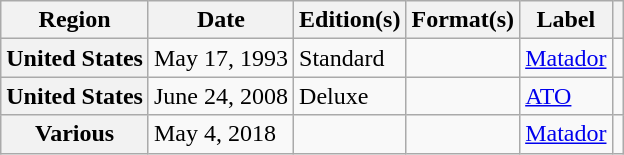<table class="wikitable plainrowheaders">
<tr>
<th scope="col">Region</th>
<th scope="col">Date</th>
<th scope="col">Edition(s)</th>
<th scope="col">Format(s)</th>
<th scope="col">Label</th>
<th scope="col"></th>
</tr>
<tr>
<th scope="row">United States</th>
<td>May 17, 1993</td>
<td>Standard</td>
<td></td>
<td><a href='#'>Matador</a></td>
<td style="text-align:center;"></td>
</tr>
<tr>
<th scope="row">United States</th>
<td>June 24, 2008</td>
<td>Deluxe</td>
<td></td>
<td><a href='#'>ATO</a></td>
<td style="text-align:center;"></td>
</tr>
<tr>
<th scope="row">Various</th>
<td>May 4, 2018</td>
<td></td>
<td></td>
<td><a href='#'>Matador</a></td>
<td style="text-align:center;"></td>
</tr>
</table>
